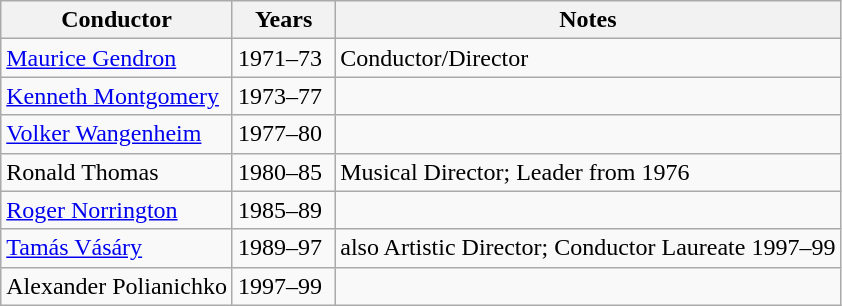<table class="wikitable">
<tr>
<th>Conductor</th>
<th>Years</th>
<th>Notes</th>
</tr>
<tr>
<td><a href='#'>Maurice Gendron</a></td>
<td style="padding-right:0.5em">1971–73</td>
<td>Conductor/Director</td>
</tr>
<tr>
<td><a href='#'>Kenneth Montgomery</a></td>
<td>1973–77</td>
<td></td>
</tr>
<tr>
<td><a href='#'>Volker Wangenheim</a></td>
<td>1977–80</td>
<td></td>
</tr>
<tr>
<td>Ronald Thomas</td>
<td>1980–85</td>
<td>Musical Director; Leader from 1976</td>
</tr>
<tr>
<td><a href='#'>Roger Norrington</a></td>
<td>1985–89</td>
<td></td>
</tr>
<tr>
<td><a href='#'>Tamás Vásáry</a></td>
<td>1989–97</td>
<td>also Artistic Director; Conductor Laureate 1997–99</td>
</tr>
<tr>
<td>Alexander Polianichko</td>
<td>1997–99</td>
<td></td>
</tr>
</table>
